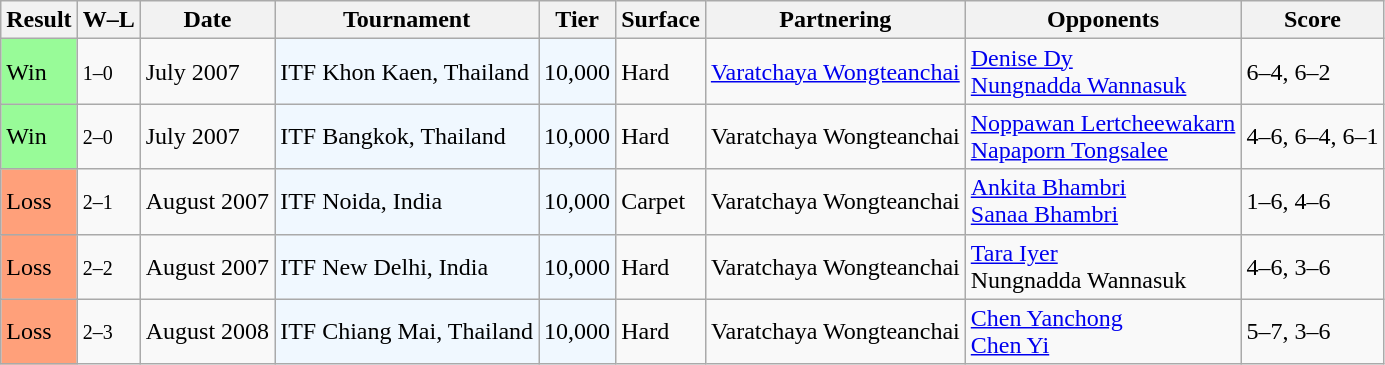<table class="sortable wikitable">
<tr>
<th>Result</th>
<th class="unsortable">W–L</th>
<th>Date</th>
<th>Tournament</th>
<th>Tier</th>
<th>Surface</th>
<th>Partnering</th>
<th>Opponents</th>
<th class="unsortable">Score</th>
</tr>
<tr>
<td style="background:#98fb98;">Win</td>
<td><small>1–0</small></td>
<td>July 2007</td>
<td style="background:#f0f8ff;">ITF Khon Kaen, Thailand</td>
<td style="background:#f0f8ff;">10,000</td>
<td>Hard</td>
<td> <a href='#'>Varatchaya Wongteanchai</a></td>
<td> <a href='#'>Denise Dy</a> <br>  <a href='#'>Nungnadda Wannasuk</a></td>
<td>6–4, 6–2</td>
</tr>
<tr>
<td style="background:#98fb98;">Win</td>
<td><small>2–0</small></td>
<td>July 2007</td>
<td style="background:#f0f8ff;">ITF Bangkok, Thailand</td>
<td style="background:#f0f8ff;">10,000</td>
<td>Hard</td>
<td> Varatchaya Wongteanchai</td>
<td> <a href='#'>Noppawan Lertcheewakarn</a> <br>  <a href='#'>Napaporn Tongsalee</a></td>
<td>4–6, 6–4, 6–1</td>
</tr>
<tr>
<td style="background:#ffa07a;">Loss</td>
<td><small>2–1</small></td>
<td>August 2007</td>
<td style="background:#f0f8ff;">ITF Noida, India</td>
<td style="background:#f0f8ff;">10,000</td>
<td>Carpet</td>
<td> Varatchaya Wongteanchai</td>
<td> <a href='#'>Ankita Bhambri</a> <br>  <a href='#'>Sanaa Bhambri</a></td>
<td>1–6, 4–6</td>
</tr>
<tr>
<td style="background:#ffa07a;">Loss</td>
<td><small>2–2</small></td>
<td>August 2007</td>
<td style="background:#f0f8ff;">ITF New Delhi, India</td>
<td style="background:#f0f8ff;">10,000</td>
<td>Hard</td>
<td> Varatchaya Wongteanchai</td>
<td> <a href='#'>Tara Iyer</a> <br>  Nungnadda Wannasuk</td>
<td>4–6, 3–6</td>
</tr>
<tr>
<td style="background:#ffa07a;">Loss</td>
<td><small>2–3</small></td>
<td>August 2008</td>
<td style="background:#f0f8ff;">ITF Chiang Mai, Thailand</td>
<td style="background:#f0f8ff;">10,000</td>
<td>Hard</td>
<td> Varatchaya Wongteanchai</td>
<td> <a href='#'>Chen Yanchong</a> <br>  <a href='#'>Chen Yi</a></td>
<td>5–7, 3–6</td>
</tr>
</table>
